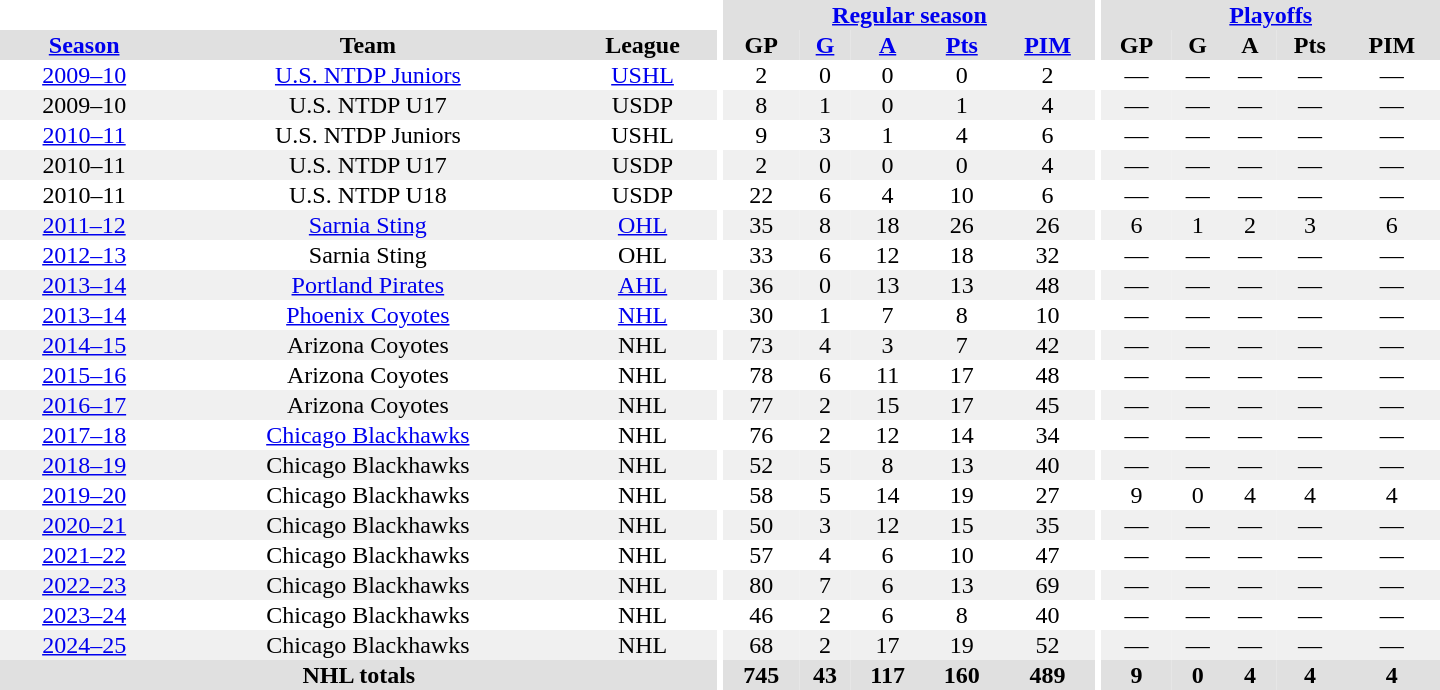<table border="0" cellpadding="1" cellspacing="0" style="text-align:center; width:60em">
<tr bgcolor="#e0e0e0">
<th colspan="3"  bgcolor="#ffffff"></th>
<th rowspan="99" bgcolor="#ffffff"></th>
<th colspan="5"><a href='#'>Regular season</a></th>
<th rowspan="99" bgcolor="#ffffff"></th>
<th colspan="5"><a href='#'>Playoffs</a></th>
</tr>
<tr bgcolor="#e0e0e0">
<th><a href='#'>Season</a></th>
<th>Team</th>
<th>League</th>
<th>GP</th>
<th><a href='#'>G</a></th>
<th><a href='#'>A</a></th>
<th><a href='#'>Pts</a></th>
<th><a href='#'>PIM</a></th>
<th>GP</th>
<th>G</th>
<th>A</th>
<th>Pts</th>
<th>PIM</th>
</tr>
<tr>
<td><a href='#'>2009–10</a></td>
<td><a href='#'>U.S. NTDP Juniors</a></td>
<td><a href='#'>USHL</a></td>
<td>2</td>
<td>0</td>
<td>0</td>
<td>0</td>
<td>2</td>
<td>—</td>
<td>—</td>
<td>—</td>
<td>—</td>
<td>—</td>
</tr>
<tr bgcolor="#f0f0f0">
<td>2009–10</td>
<td>U.S. NTDP U17</td>
<td>USDP</td>
<td>8</td>
<td>1</td>
<td>0</td>
<td>1</td>
<td>4</td>
<td>—</td>
<td>—</td>
<td>—</td>
<td>—</td>
<td>—</td>
</tr>
<tr>
<td><a href='#'>2010–11</a></td>
<td>U.S. NTDP Juniors</td>
<td>USHL</td>
<td>9</td>
<td>3</td>
<td>1</td>
<td>4</td>
<td>6</td>
<td>—</td>
<td>—</td>
<td>—</td>
<td>—</td>
<td>—</td>
</tr>
<tr bgcolor="#f0f0f0">
<td>2010–11</td>
<td>U.S. NTDP U17</td>
<td>USDP</td>
<td>2</td>
<td>0</td>
<td>0</td>
<td>0</td>
<td>4</td>
<td>—</td>
<td>—</td>
<td>—</td>
<td>—</td>
<td>—</td>
</tr>
<tr>
<td>2010–11</td>
<td>U.S. NTDP U18</td>
<td>USDP</td>
<td>22</td>
<td>6</td>
<td>4</td>
<td>10</td>
<td>6</td>
<td>—</td>
<td>—</td>
<td>—</td>
<td>—</td>
<td>—</td>
</tr>
<tr bgcolor="#f0f0f0">
<td><a href='#'>2011–12</a></td>
<td><a href='#'>Sarnia Sting</a></td>
<td><a href='#'>OHL</a></td>
<td>35</td>
<td>8</td>
<td>18</td>
<td>26</td>
<td>26</td>
<td>6</td>
<td>1</td>
<td>2</td>
<td>3</td>
<td>6</td>
</tr>
<tr>
<td><a href='#'>2012–13</a></td>
<td>Sarnia Sting</td>
<td>OHL</td>
<td>33</td>
<td>6</td>
<td>12</td>
<td>18</td>
<td>32</td>
<td>—</td>
<td>—</td>
<td>—</td>
<td>—</td>
<td>—</td>
</tr>
<tr bgcolor="#f0f0f0">
<td><a href='#'>2013–14</a></td>
<td><a href='#'>Portland Pirates</a></td>
<td><a href='#'>AHL</a></td>
<td>36</td>
<td>0</td>
<td>13</td>
<td>13</td>
<td>48</td>
<td>—</td>
<td>—</td>
<td>—</td>
<td>—</td>
<td>—</td>
</tr>
<tr>
<td><a href='#'>2013–14</a></td>
<td><a href='#'>Phoenix Coyotes</a></td>
<td><a href='#'>NHL</a></td>
<td>30</td>
<td>1</td>
<td>7</td>
<td>8</td>
<td>10</td>
<td>—</td>
<td>—</td>
<td>—</td>
<td>—</td>
<td>—</td>
</tr>
<tr bgcolor="#f0f0f0">
<td><a href='#'>2014–15</a></td>
<td>Arizona Coyotes</td>
<td>NHL</td>
<td>73</td>
<td>4</td>
<td>3</td>
<td>7</td>
<td>42</td>
<td>—</td>
<td>—</td>
<td>—</td>
<td>—</td>
<td>—</td>
</tr>
<tr>
<td><a href='#'>2015–16</a></td>
<td>Arizona Coyotes</td>
<td>NHL</td>
<td>78</td>
<td>6</td>
<td>11</td>
<td>17</td>
<td>48</td>
<td>—</td>
<td>—</td>
<td>—</td>
<td>—</td>
<td>—</td>
</tr>
<tr bgcolor="#f0f0f0">
<td><a href='#'>2016–17</a></td>
<td>Arizona Coyotes</td>
<td>NHL</td>
<td>77</td>
<td>2</td>
<td>15</td>
<td>17</td>
<td>45</td>
<td>—</td>
<td>—</td>
<td>—</td>
<td>—</td>
<td>—</td>
</tr>
<tr>
<td><a href='#'>2017–18</a></td>
<td><a href='#'>Chicago Blackhawks</a></td>
<td>NHL</td>
<td>76</td>
<td>2</td>
<td>12</td>
<td>14</td>
<td>34</td>
<td>—</td>
<td>—</td>
<td>—</td>
<td>—</td>
<td>—</td>
</tr>
<tr bgcolor="#f0f0f0">
<td><a href='#'>2018–19</a></td>
<td>Chicago Blackhawks</td>
<td>NHL</td>
<td>52</td>
<td>5</td>
<td>8</td>
<td>13</td>
<td>40</td>
<td>—</td>
<td>—</td>
<td>—</td>
<td>—</td>
<td>—</td>
</tr>
<tr>
<td><a href='#'>2019–20</a></td>
<td>Chicago Blackhawks</td>
<td>NHL</td>
<td>58</td>
<td>5</td>
<td>14</td>
<td>19</td>
<td>27</td>
<td>9</td>
<td>0</td>
<td>4</td>
<td>4</td>
<td>4</td>
</tr>
<tr bgcolor="#f0f0f0">
<td><a href='#'>2020–21</a></td>
<td>Chicago Blackhawks</td>
<td>NHL</td>
<td>50</td>
<td>3</td>
<td>12</td>
<td>15</td>
<td>35</td>
<td>—</td>
<td>—</td>
<td>—</td>
<td>—</td>
<td>—</td>
</tr>
<tr>
<td><a href='#'>2021–22</a></td>
<td>Chicago Blackhawks</td>
<td>NHL</td>
<td>57</td>
<td>4</td>
<td>6</td>
<td>10</td>
<td>47</td>
<td>—</td>
<td>—</td>
<td>—</td>
<td>—</td>
<td>—</td>
</tr>
<tr bgcolor="#f0f0f0">
<td><a href='#'>2022–23</a></td>
<td>Chicago Blackhawks</td>
<td>NHL</td>
<td>80</td>
<td>7</td>
<td>6</td>
<td>13</td>
<td>69</td>
<td>—</td>
<td>—</td>
<td>—</td>
<td>—</td>
<td>—</td>
</tr>
<tr>
<td><a href='#'>2023–24</a></td>
<td>Chicago Blackhawks</td>
<td>NHL</td>
<td>46</td>
<td>2</td>
<td>6</td>
<td>8</td>
<td>40</td>
<td>—</td>
<td>—</td>
<td>—</td>
<td>—</td>
<td>—</td>
</tr>
<tr bgcolor="#f0f0f0">
<td><a href='#'>2024–25</a></td>
<td>Chicago Blackhawks</td>
<td>NHL</td>
<td>68</td>
<td>2</td>
<td>17</td>
<td>19</td>
<td>52</td>
<td>—</td>
<td>—</td>
<td>—</td>
<td>—</td>
<td>—</td>
</tr>
<tr bgcolor="#e0e0e0">
<th colspan="3">NHL totals</th>
<th>745</th>
<th>43</th>
<th>117</th>
<th>160</th>
<th>489</th>
<th>9</th>
<th>0</th>
<th>4</th>
<th>4</th>
<th>4</th>
</tr>
</table>
